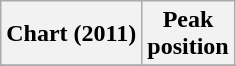<table class="wikitable sortable">
<tr>
<th align="left">Chart (2011)</th>
<th align="center">Peak<br>position</th>
</tr>
<tr>
</tr>
</table>
